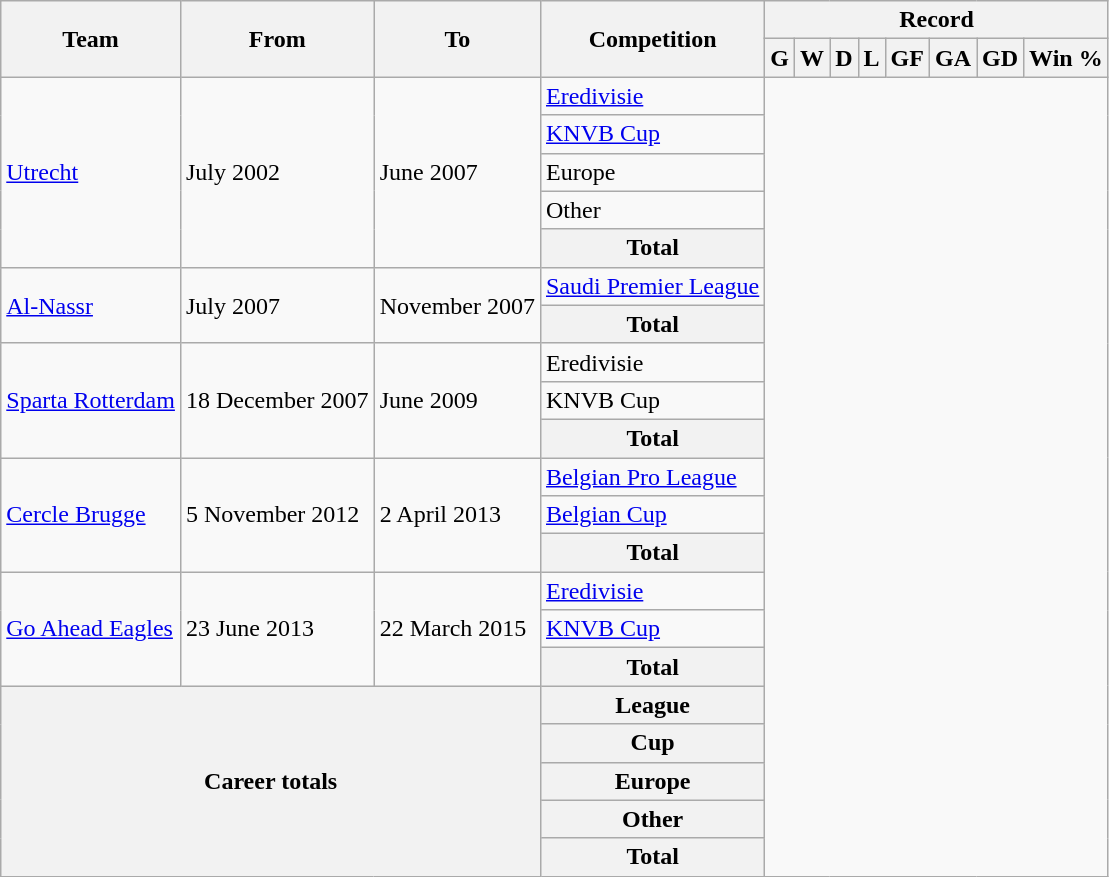<table class="wikitable" style="text-align: center">
<tr>
<th rowspan=2>Team</th>
<th rowspan=2>From</th>
<th rowspan=2>To</th>
<th rowspan=2>Competition</th>
<th colspan=8>Record</th>
</tr>
<tr>
<th>G</th>
<th>W</th>
<th>D</th>
<th>L</th>
<th>GF</th>
<th>GA</th>
<th>GD</th>
<th>Win %</th>
</tr>
<tr>
<td rowspan=5 align="left"><a href='#'>Utrecht</a></td>
<td rowspan=5 align="left">July 2002</td>
<td rowspan=5 align="left">June 2007</td>
<td align="left"><a href='#'>Eredivisie</a><br></td>
</tr>
<tr>
<td align="left"><a href='#'>KNVB Cup</a><br></td>
</tr>
<tr>
<td align="left">Europe<br></td>
</tr>
<tr>
<td align="left">Other<br></td>
</tr>
<tr>
<th>Total<br></th>
</tr>
<tr>
<td rowspan=2 align="left"><a href='#'>Al-Nassr</a></td>
<td rowspan=2 align="left">July 2007</td>
<td rowspan=2 align="left">November 2007</td>
<td align="left"><a href='#'>Saudi Premier League</a><br></td>
</tr>
<tr>
<th>Total<br></th>
</tr>
<tr>
<td rowspan=3 align="left"><a href='#'>Sparta Rotterdam</a></td>
<td rowspan=3 align="left">18 December 2007</td>
<td rowspan=3 align="left">June 2009</td>
<td align="left">Eredivisie<br></td>
</tr>
<tr>
<td align="left">KNVB Cup<br></td>
</tr>
<tr>
<th>Total<br></th>
</tr>
<tr>
<td rowspan=3 align="left"><a href='#'>Cercle Brugge</a></td>
<td rowspan=3 align="left">5 November 2012</td>
<td rowspan=3 align="left">2 April 2013</td>
<td align="left"><a href='#'>Belgian Pro League</a><br></td>
</tr>
<tr>
<td align="left"><a href='#'>Belgian Cup</a><br></td>
</tr>
<tr>
<th>Total<br></th>
</tr>
<tr>
<td rowspan=3 align="left"><a href='#'>Go Ahead Eagles</a></td>
<td rowspan=3 align="left">23 June 2013</td>
<td rowspan=3 align="left">22 March 2015</td>
<td align="left"><a href='#'>Eredivisie</a><br></td>
</tr>
<tr>
<td align="left"><a href='#'>KNVB Cup</a><br></td>
</tr>
<tr>
<th>Total<br></th>
</tr>
<tr>
<th rowspan=5 colspan=3>Career totals</th>
<th>League<br></th>
</tr>
<tr>
<th>Cup<br></th>
</tr>
<tr>
<th>Europe<br></th>
</tr>
<tr>
<th>Other<br></th>
</tr>
<tr>
<th>Total<br></th>
</tr>
</table>
